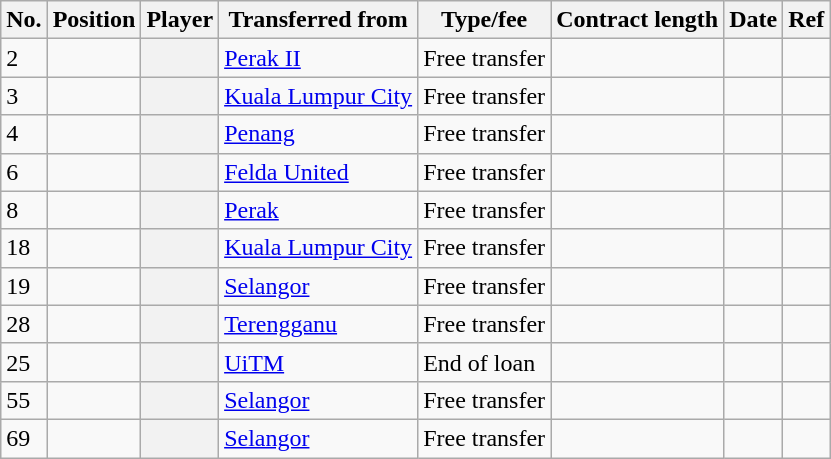<table class="wikitable plainrowheaders sortable" style="text-align:center; text-align:left">
<tr>
<th scope="col">No.</th>
<th scope="col">Position</th>
<th scope="col">Player</th>
<th scope="col">Transferred from</th>
<th scope="col">Type/fee</th>
<th scope="col">Contract length</th>
<th scope="col">Date</th>
<th scope="col" class="unsortable">Ref</th>
</tr>
<tr>
<td>2</td>
<td></td>
<th scope="row"></th>
<td><a href='#'>Perak II</a></td>
<td>Free transfer</td>
<td></td>
<td></td>
<td></td>
</tr>
<tr>
<td>3</td>
<td></td>
<th scope="row"></th>
<td><a href='#'>Kuala Lumpur City</a></td>
<td>Free transfer</td>
<td></td>
<td></td>
<td></td>
</tr>
<tr>
<td>4</td>
<td></td>
<th scope="row"></th>
<td><a href='#'>Penang</a></td>
<td>Free transfer</td>
<td></td>
<td></td>
<td></td>
</tr>
<tr>
<td>6</td>
<td></td>
<th scope="row"></th>
<td><a href='#'>Felda United</a></td>
<td>Free transfer</td>
<td></td>
<td></td>
<td></td>
</tr>
<tr>
<td>8</td>
<td></td>
<th scope="row"></th>
<td><a href='#'>Perak</a></td>
<td>Free transfer</td>
<td></td>
<td></td>
<td></td>
</tr>
<tr>
<td>18</td>
<td></td>
<th scope="row"></th>
<td><a href='#'>Kuala Lumpur City</a></td>
<td>Free transfer</td>
<td></td>
<td></td>
<td></td>
</tr>
<tr>
<td>19</td>
<td></td>
<th scope="row"></th>
<td><a href='#'>Selangor</a></td>
<td>Free transfer</td>
<td></td>
<td></td>
<td></td>
</tr>
<tr>
<td>28</td>
<td></td>
<th scope="row"></th>
<td><a href='#'>Terengganu</a></td>
<td>Free transfer</td>
<td></td>
<td></td>
<td></td>
</tr>
<tr>
<td>25</td>
<td></td>
<th scope="row"> </th>
<td><a href='#'>UiTM</a></td>
<td>End of loan</td>
<td></td>
<td></td>
<td></td>
</tr>
<tr>
<td>55</td>
<td></td>
<th scope="row"></th>
<td><a href='#'>Selangor</a></td>
<td>Free transfer</td>
<td></td>
<td></td>
<td></td>
</tr>
<tr>
<td>69</td>
<td></td>
<th scope="row"></th>
<td><a href='#'>Selangor</a></td>
<td>Free transfer</td>
<td></td>
<td></td>
<td></td>
</tr>
</table>
